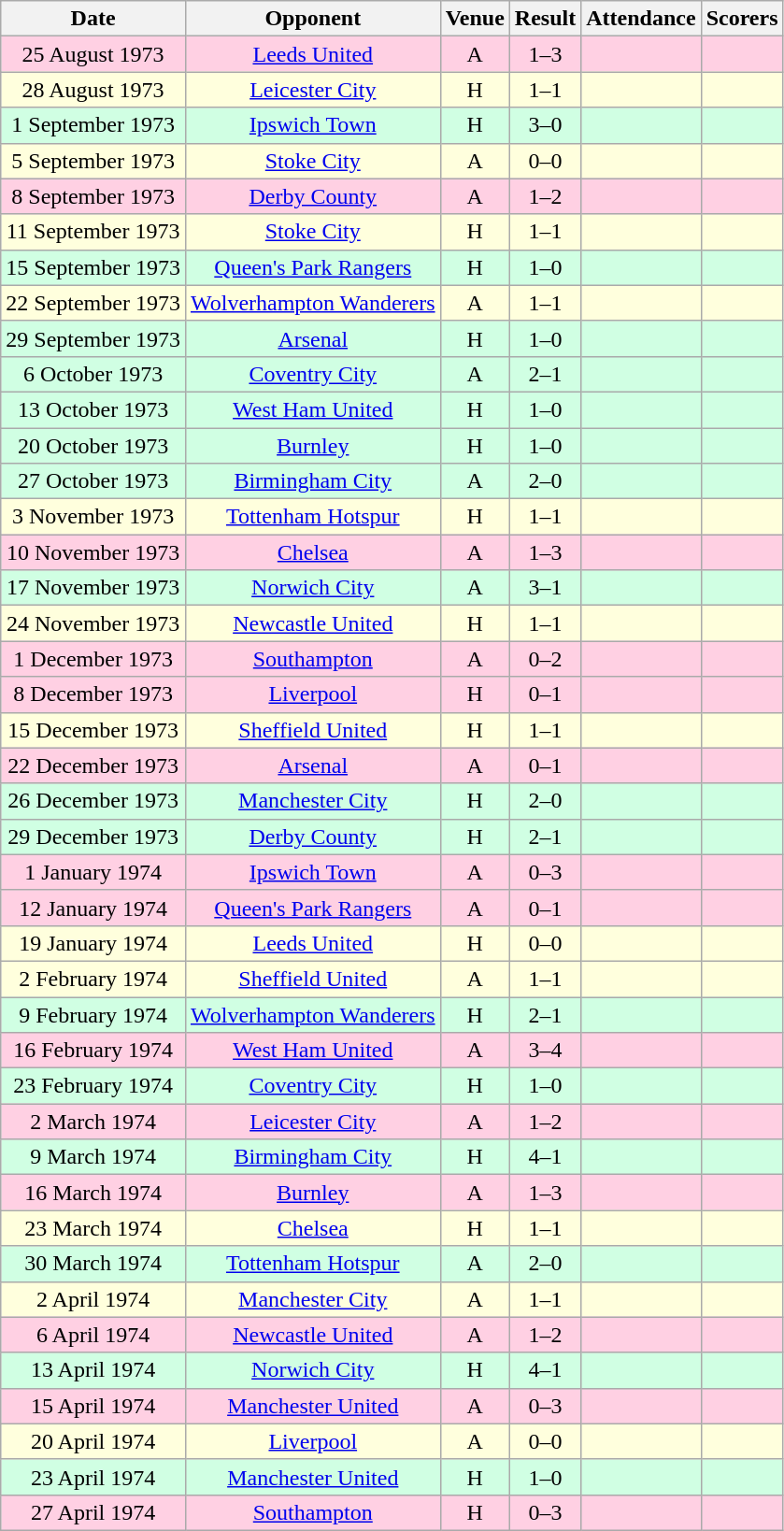<table class="wikitable sortable" style="font-size:100%; text-align:center">
<tr>
<th>Date</th>
<th>Opponent</th>
<th>Venue</th>
<th>Result</th>
<th>Attendance</th>
<th>Scorers</th>
</tr>
<tr style="background-color: #ffd0e3;">
<td>25 August 1973</td>
<td><a href='#'>Leeds United</a></td>
<td>A</td>
<td>1–3</td>
<td></td>
<td></td>
</tr>
<tr style="background-color: #ffffdd;">
<td>28 August 1973</td>
<td><a href='#'>Leicester City</a></td>
<td>H</td>
<td>1–1</td>
<td></td>
<td></td>
</tr>
<tr style="background-color: #d0ffe3;">
<td>1 September 1973</td>
<td><a href='#'>Ipswich Town</a></td>
<td>H</td>
<td>3–0</td>
<td></td>
<td></td>
</tr>
<tr style="background-color: #ffffdd;">
<td>5 September 1973</td>
<td><a href='#'>Stoke City</a></td>
<td>A</td>
<td>0–0</td>
<td></td>
<td></td>
</tr>
<tr style="background-color: #ffd0e3;">
<td>8 September 1973</td>
<td><a href='#'>Derby County</a></td>
<td>A</td>
<td>1–2</td>
<td></td>
<td></td>
</tr>
<tr style="background-color: #ffffdd;">
<td>11 September 1973</td>
<td><a href='#'>Stoke City</a></td>
<td>H</td>
<td>1–1</td>
<td></td>
<td></td>
</tr>
<tr style="background-color: #d0ffe3;">
<td>15 September 1973</td>
<td><a href='#'>Queen's Park Rangers</a></td>
<td>H</td>
<td>1–0</td>
<td></td>
<td></td>
</tr>
<tr style="background-color: #ffffdd;">
<td>22 September 1973</td>
<td><a href='#'>Wolverhampton Wanderers</a></td>
<td>A</td>
<td>1–1</td>
<td></td>
<td></td>
</tr>
<tr style="background-color: #d0ffe3;">
<td>29 September 1973</td>
<td><a href='#'>Arsenal</a></td>
<td>H</td>
<td>1–0</td>
<td></td>
<td></td>
</tr>
<tr style="background-color: #d0ffe3;">
<td>6 October 1973</td>
<td><a href='#'>Coventry City</a></td>
<td>A</td>
<td>2–1</td>
<td></td>
<td></td>
</tr>
<tr style="background-color: #d0ffe3;">
<td>13 October 1973</td>
<td><a href='#'>West Ham United</a></td>
<td>H</td>
<td>1–0</td>
<td></td>
<td></td>
</tr>
<tr style="background-color: #d0ffe3;">
<td>20 October 1973</td>
<td><a href='#'>Burnley</a></td>
<td>H</td>
<td>1–0</td>
<td></td>
<td></td>
</tr>
<tr style="background-color: #d0ffe3;">
<td>27 October 1973</td>
<td><a href='#'>Birmingham City</a></td>
<td>A</td>
<td>2–0</td>
<td></td>
<td></td>
</tr>
<tr style="background-color: #ffffdd;">
<td>3 November 1973</td>
<td><a href='#'>Tottenham Hotspur</a></td>
<td>H</td>
<td>1–1</td>
<td></td>
<td></td>
</tr>
<tr style="background-color: #ffd0e3;">
<td>10 November 1973</td>
<td><a href='#'>Chelsea</a></td>
<td>A</td>
<td>1–3</td>
<td></td>
<td></td>
</tr>
<tr style="background-color: #d0ffe3;">
<td>17 November 1973</td>
<td><a href='#'>Norwich City</a></td>
<td>A</td>
<td>3–1</td>
<td></td>
<td></td>
</tr>
<tr style="background-color: #ffffdd;">
<td>24 November 1973</td>
<td><a href='#'>Newcastle United</a></td>
<td>H</td>
<td>1–1</td>
<td></td>
<td></td>
</tr>
<tr style="background-color: #ffd0e3;">
<td>1 December 1973</td>
<td><a href='#'>Southampton</a></td>
<td>A</td>
<td>0–2</td>
<td></td>
<td></td>
</tr>
<tr style="background-color: #ffd0e3;">
<td>8 December 1973</td>
<td><a href='#'>Liverpool</a></td>
<td>H</td>
<td>0–1</td>
<td></td>
<td></td>
</tr>
<tr style="background-color: #ffffdd;">
<td>15 December 1973</td>
<td><a href='#'>Sheffield United</a></td>
<td>H</td>
<td>1–1</td>
<td></td>
<td></td>
</tr>
<tr style="background-color: #ffd0e3;">
<td>22 December 1973</td>
<td><a href='#'>Arsenal</a></td>
<td>A</td>
<td>0–1</td>
<td></td>
<td></td>
</tr>
<tr style="background-color: #d0ffe3;">
<td>26 December 1973</td>
<td><a href='#'>Manchester City</a></td>
<td>H</td>
<td>2–0</td>
<td></td>
<td></td>
</tr>
<tr style="background-color: #d0ffe3;">
<td>29 December 1973</td>
<td><a href='#'>Derby County</a></td>
<td>H</td>
<td>2–1</td>
<td></td>
<td></td>
</tr>
<tr style="background-color: #ffd0e3;">
<td>1 January 1974</td>
<td><a href='#'>Ipswich Town</a></td>
<td>A</td>
<td>0–3</td>
<td></td>
<td></td>
</tr>
<tr style="background-color: #ffd0e3;">
<td>12 January 1974</td>
<td><a href='#'>Queen's Park Rangers</a></td>
<td>A</td>
<td>0–1</td>
<td></td>
<td></td>
</tr>
<tr style="background-color: #ffffdd;">
<td>19 January 1974</td>
<td><a href='#'>Leeds United</a></td>
<td>H</td>
<td>0–0</td>
<td></td>
<td></td>
</tr>
<tr style="background-color: #ffffdd;">
<td>2 February 1974</td>
<td><a href='#'>Sheffield United</a></td>
<td>A</td>
<td>1–1</td>
<td></td>
<td></td>
</tr>
<tr style="background-color: #d0ffe3;">
<td>9 February 1974</td>
<td><a href='#'>Wolverhampton Wanderers</a></td>
<td>H</td>
<td>2–1</td>
<td></td>
<td></td>
</tr>
<tr style="background-color: #ffd0e3;">
<td>16 February 1974</td>
<td><a href='#'>West Ham United</a></td>
<td>A</td>
<td>3–4</td>
<td></td>
<td></td>
</tr>
<tr style="background-color: #d0ffe3;">
<td>23 February 1974</td>
<td><a href='#'>Coventry City</a></td>
<td>H</td>
<td>1–0</td>
<td></td>
<td></td>
</tr>
<tr style="background-color: #ffd0e3;">
<td>2 March 1974</td>
<td><a href='#'>Leicester City</a></td>
<td>A</td>
<td>1–2</td>
<td></td>
<td></td>
</tr>
<tr style="background-color: #d0ffe3;">
<td>9 March 1974</td>
<td><a href='#'>Birmingham City</a></td>
<td>H</td>
<td>4–1</td>
<td></td>
<td></td>
</tr>
<tr style="background-color: #ffd0e3;">
<td>16 March 1974</td>
<td><a href='#'>Burnley</a></td>
<td>A</td>
<td>1–3</td>
<td></td>
<td></td>
</tr>
<tr style="background-color: #ffffdd;">
<td>23 March 1974</td>
<td><a href='#'>Chelsea</a></td>
<td>H</td>
<td>1–1</td>
<td></td>
<td></td>
</tr>
<tr style="background-color: #d0ffe3;">
<td>30 March 1974</td>
<td><a href='#'>Tottenham Hotspur</a></td>
<td>A</td>
<td>2–0</td>
<td></td>
<td></td>
</tr>
<tr style="background-color: #ffffdd;">
<td>2 April 1974</td>
<td><a href='#'>Manchester City</a></td>
<td>A</td>
<td>1–1</td>
<td></td>
<td></td>
</tr>
<tr style="background-color: #ffd0e3;">
<td>6 April 1974</td>
<td><a href='#'>Newcastle United</a></td>
<td>A</td>
<td>1–2</td>
<td></td>
<td></td>
</tr>
<tr style="background-color: #d0ffe3;">
<td>13 April 1974</td>
<td><a href='#'>Norwich City</a></td>
<td>H</td>
<td>4–1</td>
<td></td>
<td></td>
</tr>
<tr style="background-color: #ffd0e3;">
<td>15 April 1974</td>
<td><a href='#'>Manchester United</a></td>
<td>A</td>
<td>0–3</td>
<td></td>
<td></td>
</tr>
<tr style="background-color: #ffffdd;">
<td>20 April 1974</td>
<td><a href='#'>Liverpool</a></td>
<td>A</td>
<td>0–0</td>
<td></td>
<td></td>
</tr>
<tr style="background-color: #d0ffe3;">
<td>23 April 1974</td>
<td><a href='#'>Manchester United</a></td>
<td>H</td>
<td>1–0</td>
<td></td>
<td></td>
</tr>
<tr style="background-color: #ffd0e3;">
<td>27 April 1974</td>
<td><a href='#'>Southampton</a></td>
<td>H</td>
<td>0–3</td>
<td></td>
<td></td>
</tr>
</table>
